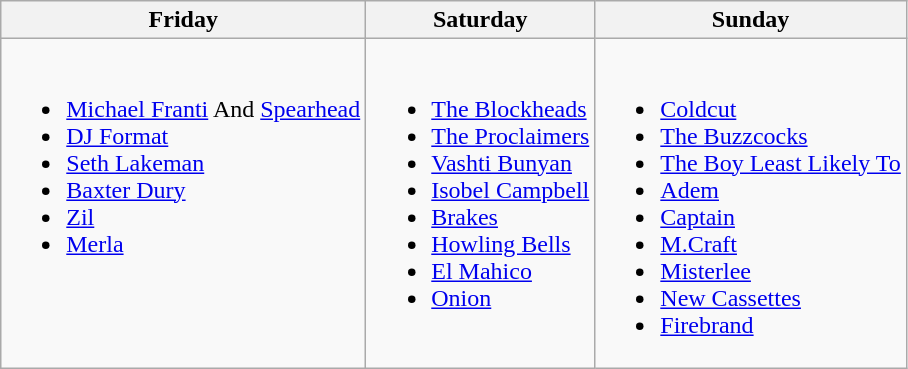<table class="wikitable">
<tr>
<th>Friday</th>
<th>Saturday</th>
<th>Sunday</th>
</tr>
<tr>
<td valign=top><br><ul><li><a href='#'>Michael Franti</a> And <a href='#'>Spearhead</a></li><li><a href='#'>DJ Format</a></li><li><a href='#'>Seth Lakeman</a></li><li><a href='#'>Baxter Dury</a></li><li><a href='#'>Zil</a></li><li><a href='#'>Merla</a></li></ul></td>
<td valign=top><br><ul><li><a href='#'>The Blockheads</a></li><li><a href='#'>The Proclaimers</a></li><li><a href='#'>Vashti Bunyan</a></li><li><a href='#'>Isobel Campbell</a></li><li><a href='#'>Brakes</a></li><li><a href='#'>Howling Bells</a></li><li><a href='#'>El Mahico</a></li><li><a href='#'>Onion</a></li></ul></td>
<td valign=top><br><ul><li><a href='#'>Coldcut</a></li><li><a href='#'>The Buzzcocks</a></li><li><a href='#'>The Boy Least Likely To</a></li><li><a href='#'>Adem</a></li><li><a href='#'>Captain</a></li><li><a href='#'>M.Craft</a></li><li><a href='#'>Misterlee</a></li><li><a href='#'>New Cassettes</a></li><li><a href='#'>Firebrand</a></li></ul></td>
</tr>
</table>
